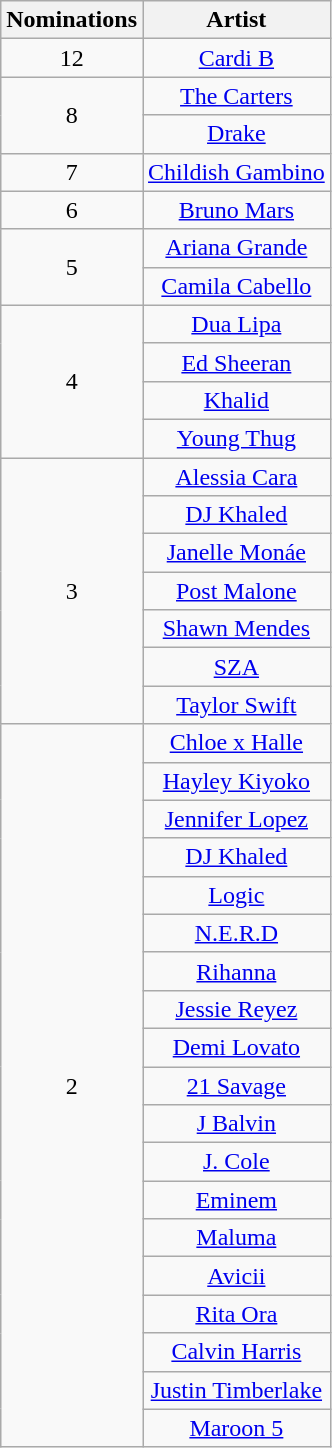<table class="wikitable" rowspan="2" style="text-align:center">
<tr>
<th scope="col" style="width:55px;">Nominations</th>
<th scope="col" style="text-align:center;">Artist</th>
</tr>
<tr>
<td style="text-align:center">12</td>
<td><a href='#'>Cardi B</a></td>
</tr>
<tr>
<td rowspan="2" style="text-align:center">8</td>
<td><a href='#'>The Carters</a></td>
</tr>
<tr>
<td><a href='#'>Drake</a></td>
</tr>
<tr>
<td style="text-align:center">7</td>
<td><a href='#'>Childish Gambino</a></td>
</tr>
<tr>
<td style="text-align:center">6</td>
<td><a href='#'>Bruno Mars</a></td>
</tr>
<tr>
<td rowspan="2" style="text-align:center">5</td>
<td><a href='#'>Ariana Grande</a></td>
</tr>
<tr>
<td><a href='#'>Camila Cabello</a></td>
</tr>
<tr>
<td rowspan="4" style="text-align:center">4</td>
<td><a href='#'>Dua Lipa</a></td>
</tr>
<tr>
<td><a href='#'>Ed Sheeran</a></td>
</tr>
<tr>
<td><a href='#'>Khalid</a></td>
</tr>
<tr>
<td><a href='#'>Young Thug</a></td>
</tr>
<tr>
<td rowspan="7" style="text-align:center">3</td>
<td><a href='#'>Alessia Cara</a></td>
</tr>
<tr>
<td><a href='#'>DJ Khaled</a></td>
</tr>
<tr>
<td><a href='#'>Janelle Monáe</a></td>
</tr>
<tr>
<td><a href='#'>Post Malone</a></td>
</tr>
<tr>
<td><a href='#'>Shawn Mendes</a></td>
</tr>
<tr>
<td><a href='#'>SZA</a></td>
</tr>
<tr>
<td><a href='#'>Taylor Swift</a></td>
</tr>
<tr>
<td rowspan="19" style="text-align:center">2</td>
<td><a href='#'>Chloe x Halle</a></td>
</tr>
<tr>
<td><a href='#'>Hayley Kiyoko</a></td>
</tr>
<tr>
<td><a href='#'>Jennifer Lopez</a></td>
</tr>
<tr>
<td><a href='#'>DJ Khaled</a></td>
</tr>
<tr>
<td><a href='#'>Logic</a></td>
</tr>
<tr>
<td><a href='#'>N.E.R.D</a></td>
</tr>
<tr>
<td><a href='#'>Rihanna</a></td>
</tr>
<tr>
<td><a href='#'>Jessie Reyez</a></td>
</tr>
<tr>
<td><a href='#'>Demi Lovato</a></td>
</tr>
<tr>
<td><a href='#'>21 Savage</a></td>
</tr>
<tr>
<td><a href='#'>J Balvin</a></td>
</tr>
<tr>
<td><a href='#'>J. Cole</a></td>
</tr>
<tr>
<td><a href='#'>Eminem</a></td>
</tr>
<tr>
<td><a href='#'>Maluma</a></td>
</tr>
<tr>
<td><a href='#'>Avicii</a></td>
</tr>
<tr>
<td><a href='#'>Rita Ora</a></td>
</tr>
<tr>
<td><a href='#'>Calvin Harris</a></td>
</tr>
<tr>
<td><a href='#'>Justin Timberlake</a></td>
</tr>
<tr>
<td><a href='#'>Maroon 5</a></td>
</tr>
</table>
